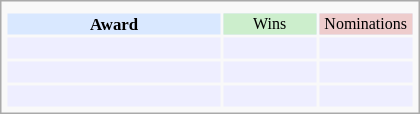<table class="infobox" style="width: 25em; text-align: left; font-size: 70%; vertical-align: middle;">
<tr>
<td colspan="3" style="text-align:center;"></td>
</tr>
<tr style="background:#d9e8ff; text-align:center;">
<th style="vertical-align: middle;">Award</th>
<td style="background:#cec; font-size:8pt; width:60px;">Wins</td>
<td style="background:#ecc; font-size:8pt; width:60px;">Nominations</td>
</tr>
<tr style="background:#eef;">
<td style="text-align:center;"><br></td>
<td></td>
<td></td>
</tr>
<tr style="background:#eef;">
<td style="text-align:center;"><br></td>
<td></td>
<td></td>
</tr>
<tr style="background:#eef;">
<td style="text-align:center;"><br></td>
<td></td>
<td></td>
</tr>
</table>
